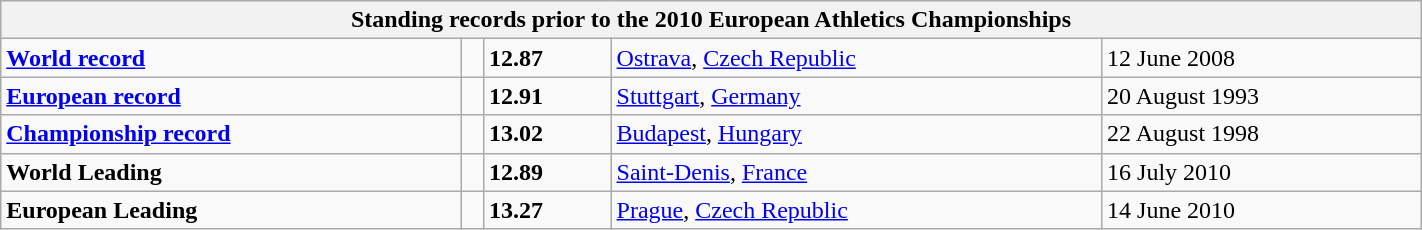<table class="wikitable" width=75%>
<tr>
<th colspan="5">Standing records prior to the 2010 European Athletics Championships</th>
</tr>
<tr>
<td><strong><a href='#'>World record</a></strong></td>
<td></td>
<td><strong>12.87</strong></td>
<td><a href='#'>Ostrava</a>, <a href='#'>Czech Republic</a></td>
<td>12 June 2008</td>
</tr>
<tr>
<td><strong><a href='#'>European record</a></strong></td>
<td></td>
<td><strong>12.91</strong></td>
<td><a href='#'>Stuttgart</a>, <a href='#'>Germany</a></td>
<td>20 August 1993</td>
</tr>
<tr>
<td><strong><a href='#'>Championship record</a></strong></td>
<td></td>
<td><strong>13.02</strong></td>
<td><a href='#'>Budapest</a>, <a href='#'>Hungary</a></td>
<td>22 August 1998</td>
</tr>
<tr>
<td><strong>World Leading</strong></td>
<td></td>
<td><strong>12.89</strong></td>
<td><a href='#'>Saint-Denis</a>, <a href='#'>France</a></td>
<td>16 July 2010</td>
</tr>
<tr>
<td><strong>European Leading</strong></td>
<td></td>
<td><strong>13.27</strong></td>
<td><a href='#'>Prague</a>, <a href='#'>Czech Republic</a></td>
<td>14 June 2010</td>
</tr>
</table>
